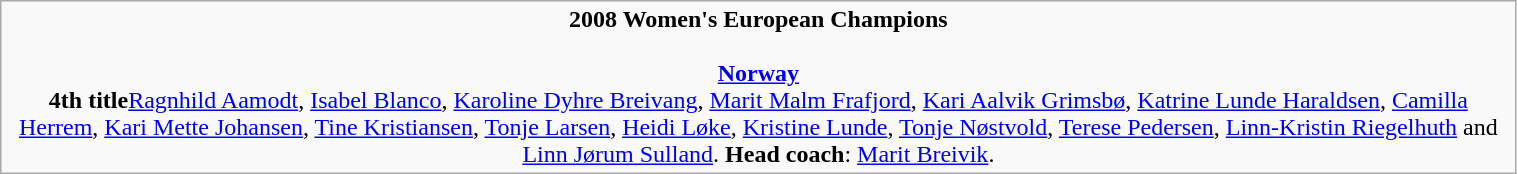<table class="wikitable" width=80%>
<tr align=center>
<td><strong>2008 Women's European Champions</strong><br><br><strong><a href='#'>Norway</a></strong><br><strong>4th title</strong><a href='#'>Ragnhild Aamodt</a>, <a href='#'>Isabel Blanco</a>, <a href='#'>Karoline Dyhre Breivang</a>, <a href='#'>Marit Malm Frafjord</a>, <a href='#'>Kari Aalvik Grimsbø</a>, <a href='#'>Katrine Lunde Haraldsen</a>, <a href='#'>Camilla Herrem</a>, <a href='#'>Kari Mette Johansen</a>, <a href='#'>Tine Kristiansen</a>, <a href='#'>Tonje Larsen</a>, <a href='#'>Heidi Løke</a>, <a href='#'>Kristine Lunde</a>, <a href='#'>Tonje Nøstvold</a>, <a href='#'>Terese Pedersen</a>, <a href='#'>Linn-Kristin Riegelhuth</a> and <a href='#'>Linn Jørum Sulland</a>. <strong>Head coach</strong>: <a href='#'>Marit Breivik</a>.</td>
</tr>
</table>
